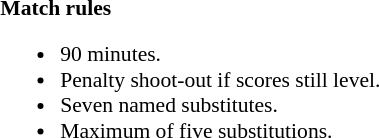<table style="width:100%; font-size:90%;">
<tr>
<td style="width:40%; vertical-align:top;"></td>
<td style="width:60%; vertical-align:top;"><br><strong>Match rules</strong><ul><li>90 minutes.</li><li>Penalty shoot-out if scores still level.</li><li>Seven named substitutes.</li><li>Maximum of five substitutions.</li></ul></td>
</tr>
</table>
